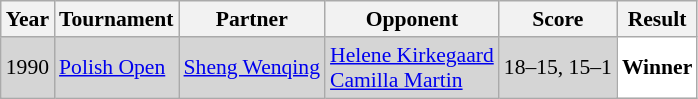<table class="sortable wikitable" style="font-size: 90%;">
<tr>
<th>Year</th>
<th>Tournament</th>
<th>Partner</th>
<th>Opponent</th>
<th>Score</th>
<th>Result</th>
</tr>
<tr style="background:#D5D5D5">
<td align="center">1990</td>
<td align="left"><a href='#'>Polish Open</a></td>
<td align="left"> <a href='#'>Sheng Wenqing</a></td>
<td align="left"> <a href='#'>Helene Kirkegaard</a><br> <a href='#'>Camilla Martin</a></td>
<td align="left">18–15, 15–1</td>
<td style="text-align:left; background:white"> <strong>Winner</strong></td>
</tr>
</table>
